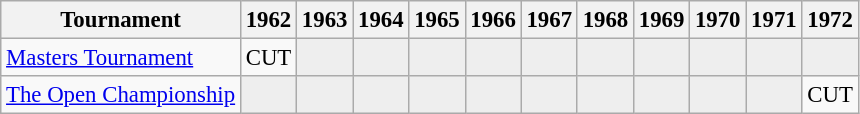<table class="wikitable" style="font-size:95%;text-align:center;">
<tr>
<th>Tournament</th>
<th>1962</th>
<th>1963</th>
<th>1964</th>
<th>1965</th>
<th>1966</th>
<th>1967</th>
<th>1968</th>
<th>1969</th>
<th>1970</th>
<th>1971</th>
<th>1972</th>
</tr>
<tr>
<td align=left><a href='#'>Masters Tournament</a></td>
<td>CUT</td>
<td style="background:#eeeeee;"></td>
<td style="background:#eeeeee;"></td>
<td style="background:#eeeeee;"></td>
<td style="background:#eeeeee;"></td>
<td style="background:#eeeeee;"></td>
<td style="background:#eeeeee;"></td>
<td style="background:#eeeeee;"></td>
<td style="background:#eeeeee;"></td>
<td style="background:#eeeeee;"></td>
<td style="background:#eeeeee;"></td>
</tr>
<tr>
<td align=left><a href='#'>The Open Championship</a></td>
<td style="background:#eeeeee;"></td>
<td style="background:#eeeeee;"></td>
<td style="background:#eeeeee;"></td>
<td style="background:#eeeeee;"></td>
<td style="background:#eeeeee;"></td>
<td style="background:#eeeeee;"></td>
<td style="background:#eeeeee;"></td>
<td style="background:#eeeeee;"></td>
<td style="background:#eeeeee;"></td>
<td style="background:#eeeeee;"></td>
<td>CUT</td>
</tr>
</table>
